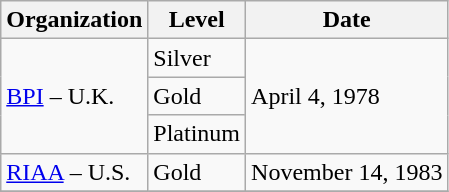<table class="wikitable">
<tr>
<th align="left">Organization</th>
<th align="left">Level</th>
<th align="left">Date</th>
</tr>
<tr>
<td align="left" rowspan="3"><a href='#'>BPI</a> – U.K.</td>
<td align="left">Silver</td>
<td align="left" rowspan="3">April 4, 1978</td>
</tr>
<tr>
<td>Gold</td>
</tr>
<tr>
<td>Platinum</td>
</tr>
<tr>
<td align="left"><a href='#'>RIAA</a> – U.S.</td>
<td align="left">Gold</td>
<td align="left">November 14, 1983</td>
</tr>
<tr>
</tr>
</table>
